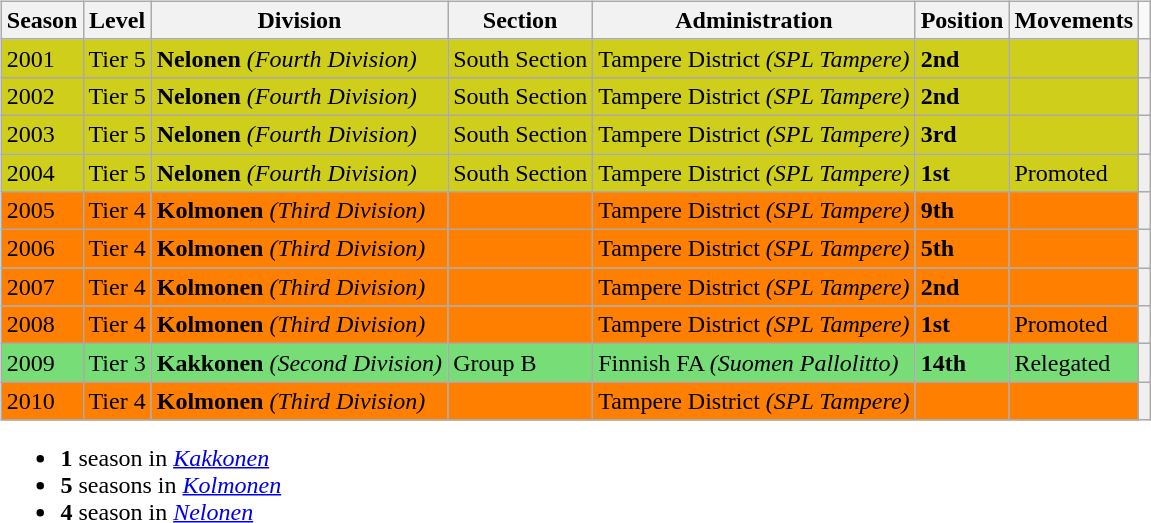<table>
<tr>
<td valign="top" width=0%><br><table class="wikitable">
<tr style="background:#f0f6fa;">
<th><strong>Season</strong></th>
<th><strong>Level</strong></th>
<th><strong>Division</strong></th>
<th><strong>Section</strong></th>
<th><strong>Administration</strong></th>
<th><strong>Position</strong></th>
<th><strong>Movements</strong></th>
</tr>
<tr>
<td style="background:#CECE1B;">2001</td>
<td style="background:#CECE1B;">Tier 5</td>
<td style="background:#CECE1B;"><strong>Nelonen</strong> <em>(Fourth Division)</em></td>
<td style="background:#CECE1B;">South Section</td>
<td style="background:#CECE1B;">Tampere District <em>(SPL Tampere)</em></td>
<td style="background:#CECE1B;"><strong>2nd</strong></td>
<td style="background:#CECE1B;"></td>
<th style="background:#efefef;"></th>
</tr>
<tr>
<td style="background:#CECE1B;">2002</td>
<td style="background:#CECE1B;">Tier 5</td>
<td style="background:#CECE1B;"><strong>Nelonen</strong> <em>(Fourth Division)</em></td>
<td style="background:#CECE1B;">South Section</td>
<td style="background:#CECE1B;">Tampere District <em>(SPL Tampere)</em></td>
<td style="background:#CECE1B;"><strong>2nd</strong></td>
<td style="background:#CECE1B;"></td>
<th style="background:#efefef;"></th>
</tr>
<tr>
<td style="background:#CECE1B;">2003</td>
<td style="background:#CECE1B;">Tier 5</td>
<td style="background:#CECE1B;"><strong>Nelonen</strong> <em>(Fourth Division)</em></td>
<td style="background:#CECE1B;">South Section</td>
<td style="background:#CECE1B;">Tampere District <em>(SPL Tampere)</em></td>
<td style="background:#CECE1B;"><strong>3rd</strong></td>
<td style="background:#CECE1B;"></td>
<th style="background:#efefef;"></th>
</tr>
<tr>
<td style="background:#CECE1B;">2004</td>
<td style="background:#CECE1B;">Tier 5</td>
<td style="background:#CECE1B;"><strong>Nelonen</strong> <em>(Fourth Division)</em></td>
<td style="background:#CECE1B;">South Section</td>
<td style="background:#CECE1B;">Tampere District <em>(SPL Tampere)</em></td>
<td style="background:#CECE1B;"><strong>1st</strong></td>
<td style="background:#CECE1B;">Promoted</td>
<th style="background:#efefef;"></th>
</tr>
<tr>
<td style="background:#FF7F00;">2005</td>
<td style="background:#FF7F00;">Tier 4</td>
<td style="background:#FF7F00;"><strong>Kolmonen</strong> <em>(Third Division)</em></td>
<td style="background:#FF7F00;"></td>
<td style="background:#FF7F00;">Tampere District <em>(SPL Tampere)</em></td>
<td style="background:#FF7F00;"><strong>9th</strong></td>
<td style="background:#FF7F00;"></td>
<th style="background:#efefef;"></th>
</tr>
<tr>
<td style="background:#FF7F00;">2006</td>
<td style="background:#FF7F00;">Tier 4</td>
<td style="background:#FF7F00;"><strong>Kolmonen</strong> <em>(Third Division)</em></td>
<td style="background:#FF7F00;"></td>
<td style="background:#FF7F00;">Tampere District <em>(SPL Tampere)</em></td>
<td style="background:#FF7F00;"><strong>5th</strong></td>
<td style="background:#FF7F00;"></td>
<th style="background:#efefef;"></th>
</tr>
<tr>
<td style="background:#FF7F00;">2007</td>
<td style="background:#FF7F00;">Tier 4</td>
<td style="background:#FF7F00;"><strong>Kolmonen</strong> <em>(Third Division)</em></td>
<td style="background:#FF7F00;"></td>
<td style="background:#FF7F00;">Tampere District <em>(SPL Tampere)</em></td>
<td style="background:#FF7F00;"><strong>2nd</strong></td>
<td style="background:#FF7F00;"></td>
<th style="background:#efefef;"></th>
</tr>
<tr>
<td style="background:#FF7F00;">2008</td>
<td style="background:#FF7F00;">Tier 4</td>
<td style="background:#FF7F00;"><strong>Kolmonen</strong> <em>(Third Division)</em></td>
<td style="background:#FF7F00;"></td>
<td style="background:#FF7F00;">Tampere District <em>(SPL Tampere)</em></td>
<td style="background:#FF7F00;"><strong>1st</strong></td>
<td style="background:#FF7F00;">Promoted</td>
<th style="background:#efefef;"></th>
</tr>
<tr>
<td style="background:#77DD77;">2009</td>
<td style="background:#77DD77;">Tier 3</td>
<td style="background:#77DD77;"><strong>Kakkonen</strong> <em>(Second Division)</em></td>
<td style="background:#77DD77;">Group B</td>
<td style="background:#77DD77;">Finnish FA <em>(Suomen Pallolitto)</em></td>
<td style="background:#77DD77;"><strong>14th</strong></td>
<td style="background:#77DD77;">Relegated</td>
<th style="background:#efefef;"></th>
</tr>
<tr>
<td style="background:#FF7F00;">2010</td>
<td style="background:#FF7F00;">Tier 4</td>
<td style="background:#FF7F00;"><strong>Kolmonen</strong> <em>(Third Division)</em></td>
<td style="background:#FF7F00;"></td>
<td style="background:#FF7F00;">Tampere District <em>(SPL Tampere)</em></td>
<td style="background:#FF7F00;"></td>
<td style="background:#FF7F00;"></td>
<th style="background:#efefef;"></th>
</tr>
</table>
<ul><li><strong>1</strong> season in <em><a href='#'>Kakkonen</a></em></li><li><strong>5</strong> seasons in <em><a href='#'>Kolmonen</a></em></li><li><strong>4</strong> season in <em><a href='#'>Nelonen</a></em></li></ul></td>
</tr>
</table>
